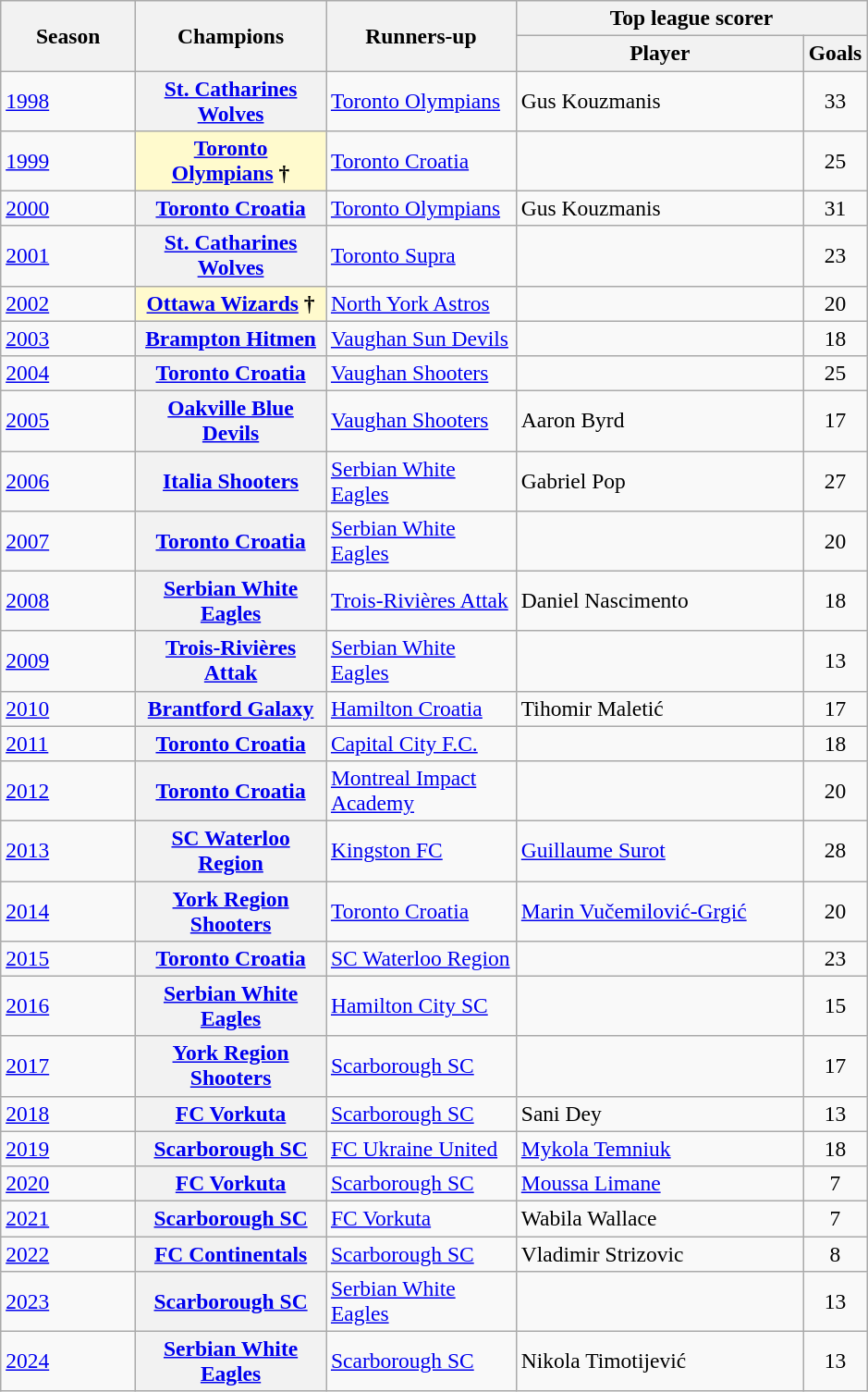<table class="wikitable sortable plainrowheaders" style="font-size:98%;">
<tr>
<th scope="col" rowspan=2 width=90>Season</th>
<th scope="col" rowspan=2 width=130>Champions </th>
<th scope="col" rowspan=2 width=130>Runners-up</th>
<th scope="col" colspan=3>Top league scorer</th>
</tr>
<tr>
<th width=200>Player </th>
<th>Goals</th>
</tr>
<tr>
<td align=left><a href='#'>1998</a> </td>
<th scope="row"><a href='#'>St. Catharines Wolves</a> </th>
<td><a href='#'>Toronto Olympians</a></td>
<td>Gus Kouzmanis </td>
<td style="text-align:center">33</td>
</tr>
<tr>
<td align=left><a href='#'>1999</a> </td>
<th scope="row" style="background-color:#FFFACD"><a href='#'>Toronto Olympians</a>  †</th>
<td><a href='#'>Toronto Croatia</a></td>
<td> </td>
<td style="text-align:center">25</td>
</tr>
<tr>
<td align=left><a href='#'>2000</a> </td>
<th scope="row"><a href='#'>Toronto Croatia</a> </th>
<td><a href='#'>Toronto Olympians</a></td>
<td>Gus Kouzmanis </td>
<td style="text-align:center">31</td>
</tr>
<tr>
<td align=left><a href='#'>2001</a> </td>
<th scope="row"><a href='#'>St. Catharines Wolves</a> </th>
<td><a href='#'>Toronto Supra</a></td>
<td> </td>
<td style="text-align:center">23</td>
</tr>
<tr>
<td align=left><a href='#'>2002</a> </td>
<th scope="row" style="background-color:#FFFACD"><a href='#'>Ottawa Wizards</a>  †</th>
<td><a href='#'>North York Astros</a></td>
<td> </td>
<td style="text-align:center">20</td>
</tr>
<tr>
<td align=left><a href='#'>2003</a> </td>
<th scope="row"><a href='#'>Brampton Hitmen</a> </th>
<td><a href='#'>Vaughan Sun Devils</a></td>
<td> </td>
<td style="text-align:center">18</td>
</tr>
<tr>
<td align=left><a href='#'>2004</a> </td>
<th scope="row"><a href='#'>Toronto Croatia</a> </th>
<td><a href='#'>Vaughan Shooters</a></td>
<td> </td>
<td style="text-align:center">25</td>
</tr>
<tr>
<td align=left><a href='#'>2005</a> </td>
<th scope="row"><a href='#'>Oakville Blue Devils</a> </th>
<td><a href='#'>Vaughan Shooters</a></td>
<td>Aaron Byrd </td>
<td style="text-align:center">17</td>
</tr>
<tr>
<td align=left><a href='#'>2006</a> </td>
<th scope="row"><a href='#'>Italia Shooters</a> </th>
<td><a href='#'>Serbian White Eagles</a></td>
<td>Gabriel Pop </td>
<td style="text-align:center">27</td>
</tr>
<tr>
<td align=left><a href='#'>2007</a> </td>
<th scope="row"><a href='#'>Toronto Croatia</a> </th>
<td><a href='#'>Serbian White Eagles</a></td>
<td> </td>
<td style="text-align:center">20</td>
</tr>
<tr>
<td align=left><a href='#'>2008</a> </td>
<th scope="row"><a href='#'>Serbian White Eagles</a> </th>
<td><a href='#'>Trois-Rivières Attak</a></td>
<td>Daniel Nascimento  </td>
<td style="text-align:center">18</td>
</tr>
<tr>
<td align=left><a href='#'>2009</a> </td>
<th scope="row"><a href='#'>Trois-Rivières Attak</a> </th>
<td><a href='#'>Serbian White Eagles</a></td>
<td> </td>
<td style="text-align:center">13</td>
</tr>
<tr>
<td align=left><a href='#'>2010</a> </td>
<th scope="row"><a href='#'>Brantford Galaxy</a> </th>
<td><a href='#'>Hamilton Croatia</a></td>
<td>Tihomir Maletić  </td>
<td style="text-align:center">17</td>
</tr>
<tr>
<td align=left><a href='#'>2011</a> </td>
<th scope="row"><a href='#'>Toronto Croatia</a> </th>
<td><a href='#'>Capital City F.C.</a></td>
<td> </td>
<td style="text-align:center">18</td>
</tr>
<tr>
<td align=left><a href='#'>2012</a> </td>
<th scope="row"><a href='#'>Toronto Croatia</a> </th>
<td><a href='#'>Montreal Impact Academy</a></td>
<td> </td>
<td style="text-align:center">20</td>
</tr>
<tr>
<td align=left><a href='#'>2013</a> </td>
<th scope="row"><a href='#'>SC Waterloo Region</a> </th>
<td><a href='#'>Kingston FC</a></td>
<td><a href='#'>Guillaume Surot</a> </td>
<td style="text-align:center">28</td>
</tr>
<tr>
<td align=left><a href='#'>2014</a> </td>
<th scope="row"><a href='#'>York Region Shooters</a> </th>
<td><a href='#'>Toronto Croatia</a></td>
<td><a href='#'>Marin Vučemilović-Grgić</a> </td>
<td style="text-align:center">20</td>
</tr>
<tr>
<td align=left><a href='#'>2015</a> </td>
<th scope="row"><a href='#'>Toronto Croatia</a> </th>
<td><a href='#'>SC Waterloo Region</a></td>
<td> </td>
<td style="text-align:center">23</td>
</tr>
<tr>
<td align=left><a href='#'>2016</a> </td>
<th scope="row"><a href='#'>Serbian White Eagles</a> </th>
<td><a href='#'>Hamilton City SC</a></td>
<td> </td>
<td style="text-align:center">15</td>
</tr>
<tr>
<td align=left><a href='#'>2017</a> </td>
<th scope="row"><a href='#'>York Region Shooters</a> </th>
<td><a href='#'>Scarborough SC</a></td>
<td> </td>
<td style="text-align:center">17</td>
</tr>
<tr>
<td align=left><a href='#'>2018</a> </td>
<th scope="row"><a href='#'>FC Vorkuta</a> </th>
<td><a href='#'>Scarborough SC</a></td>
<td>Sani Dey </td>
<td style="text-align:center">13</td>
</tr>
<tr>
<td align=left><a href='#'>2019</a> </td>
<th scope="row"><a href='#'>Scarborough SC</a> </th>
<td><a href='#'>FC Ukraine United</a></td>
<td><a href='#'>Mykola Temniuk</a> </td>
<td style="text-align:center">18</td>
</tr>
<tr>
<td align=left><a href='#'>2020</a> </td>
<th scope="row"><a href='#'>FC Vorkuta</a> </th>
<td><a href='#'>Scarborough SC</a></td>
<td><a href='#'>Moussa Limane</a> </td>
<td style="text-align:center">7</td>
</tr>
<tr>
<td align=left><a href='#'>2021</a> </td>
<th scope="row"><a href='#'>Scarborough SC</a> </th>
<td><a href='#'>FC Vorkuta</a></td>
<td>Wabila Wallace </td>
<td style="text-align:center">7</td>
</tr>
<tr>
<td align=left><a href='#'>2022</a> </td>
<th scope="row"><a href='#'>FC Continentals</a> </th>
<td><a href='#'>Scarborough SC</a></td>
<td>Vladimir Strizovic </td>
<td style="text-align:center">8</td>
</tr>
<tr>
<td align=left><a href='#'>2023</a> </td>
<th scope="row"><a href='#'>Scarborough SC</a> </th>
<td><a href='#'>Serbian White Eagles</a></td>
<td> </td>
<td style="text-align:center">13</td>
</tr>
<tr>
<td align=left><a href='#'>2024</a> </td>
<th scope="row"><a href='#'>Serbian White Eagles</a> </th>
<td><a href='#'>Scarborough SC</a></td>
<td>Nikola Timotijević </td>
<td style="text-align:center">13</td>
</tr>
</table>
